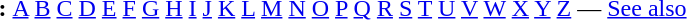<table id="toc" border="0">
<tr>
<th>:</th>
<td><a href='#'>A</a> <a href='#'>B</a> <a href='#'>C</a> <a href='#'>D</a> <a href='#'>E</a> <a href='#'>F</a> <a href='#'>G</a> <a href='#'>H</a> <a href='#'>I</a> <a href='#'>J</a> <a href='#'>K</a> <a href='#'>L</a> <a href='#'>M</a> <a href='#'>N</a> <a href='#'>O</a> <a href='#'>P</a> <a href='#'>Q</a> <a href='#'>R</a> <a href='#'>S</a> <a href='#'>T</a> <a href='#'>U</a> <a href='#'>V</a> <a href='#'>W</a> <a href='#'>X</a> <a href='#'>Y</a>  <a href='#'>Z</a> — <a href='#'>See also</a></td>
</tr>
</table>
